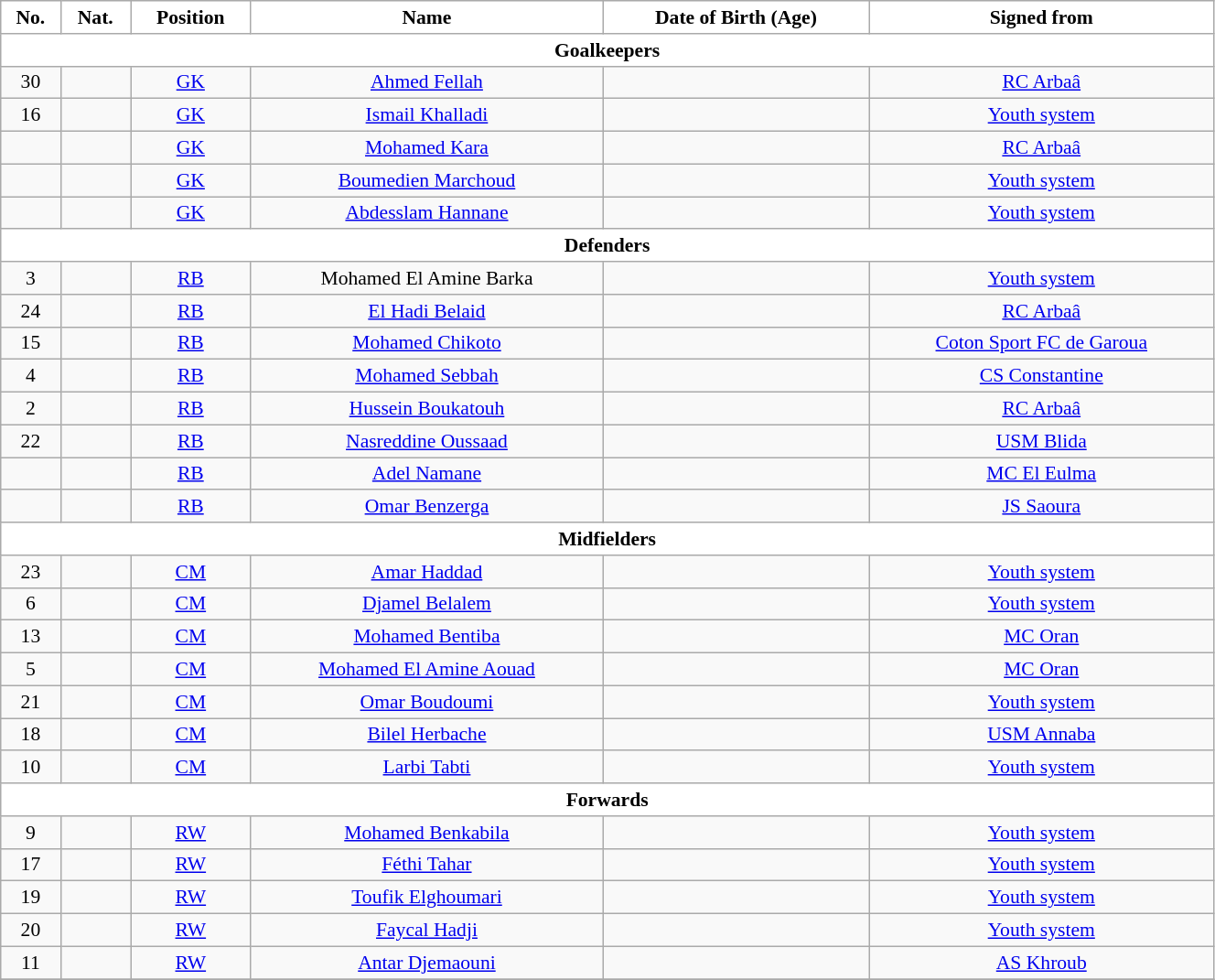<table class="wikitable" style="text-align:center; font-size:90%; width:70%">
<tr>
<th style="background:white; color:black; text-align:center;">No.</th>
<th style="background:white; color:black; text-align:center;">Nat.</th>
<th style="background:white; color:black; text-align:center;">Position</th>
<th style="background:white; color:black; text-align:center;">Name</th>
<th style="background:white; color:black; text-align:center;">Date of Birth (Age)</th>
<th style="background:white; color:black; text-align:center;">Signed from</th>
</tr>
<tr>
<th colspan="10" style="background:white; color:black; text-align:center">Goalkeepers</th>
</tr>
<tr>
<td>30</td>
<td></td>
<td><a href='#'>GK</a></td>
<td><a href='#'>Ahmed Fellah</a></td>
<td></td>
<td> <a href='#'>RC Arbaâ</a></td>
</tr>
<tr>
<td>16</td>
<td></td>
<td><a href='#'>GK</a></td>
<td><a href='#'>Ismail Khalladi</a></td>
<td></td>
<td><a href='#'>Youth system</a></td>
</tr>
<tr>
<td></td>
<td></td>
<td><a href='#'>GK</a></td>
<td><a href='#'>Mohamed Kara</a></td>
<td></td>
<td> <a href='#'>RC Arbaâ</a></td>
</tr>
<tr>
<td></td>
<td></td>
<td><a href='#'>GK</a></td>
<td><a href='#'>Boumedien Marchoud</a></td>
<td></td>
<td><a href='#'>Youth system</a></td>
</tr>
<tr>
<td></td>
<td></td>
<td><a href='#'>GK</a></td>
<td><a href='#'>Abdesslam Hannane</a></td>
<td></td>
<td><a href='#'>Youth system</a></td>
</tr>
<tr>
<th colspan="10" style="background:white; color:black; text-align:center">Defenders</th>
</tr>
<tr>
<td>3</td>
<td></td>
<td><a href='#'>RB</a></td>
<td>Mohamed El Amine Barka</td>
<td></td>
<td><a href='#'>Youth system</a></td>
</tr>
<tr>
<td>24</td>
<td></td>
<td><a href='#'>RB</a></td>
<td><a href='#'>El Hadi Belaid</a></td>
<td></td>
<td> <a href='#'>RC Arbaâ</a></td>
</tr>
<tr>
<td>15</td>
<td></td>
<td><a href='#'>RB</a></td>
<td><a href='#'>Mohamed Chikoto</a></td>
<td></td>
<td> <a href='#'>Coton Sport FC de Garoua</a></td>
</tr>
<tr>
<td>4</td>
<td></td>
<td><a href='#'>RB</a></td>
<td><a href='#'>Mohamed Sebbah</a></td>
<td></td>
<td> <a href='#'>CS Constantine</a></td>
</tr>
<tr>
<td>2</td>
<td></td>
<td><a href='#'>RB</a></td>
<td><a href='#'>Hussein Boukatouh</a></td>
<td></td>
<td> <a href='#'>RC Arbaâ</a></td>
</tr>
<tr>
<td>22</td>
<td></td>
<td><a href='#'>RB</a></td>
<td><a href='#'>Nasreddine Oussaad</a></td>
<td></td>
<td> <a href='#'>USM Blida</a></td>
</tr>
<tr>
<td></td>
<td></td>
<td><a href='#'>RB</a></td>
<td><a href='#'>Adel Namane</a></td>
<td></td>
<td> <a href='#'>MC El Eulma</a></td>
</tr>
<tr>
<td></td>
<td></td>
<td><a href='#'>RB</a></td>
<td><a href='#'>Omar Benzerga</a></td>
<td></td>
<td> <a href='#'>JS Saoura</a></td>
</tr>
<tr>
<th colspan="10" style="background:white; color:black; text-align:center">Midfielders</th>
</tr>
<tr>
<td>23</td>
<td></td>
<td><a href='#'>CM</a></td>
<td><a href='#'>Amar Haddad</a></td>
<td></td>
<td><a href='#'>Youth system</a></td>
</tr>
<tr>
<td>6</td>
<td></td>
<td><a href='#'>CM</a></td>
<td><a href='#'>Djamel Belalem</a></td>
<td></td>
<td><a href='#'>Youth system</a></td>
</tr>
<tr>
<td>13</td>
<td></td>
<td><a href='#'>CM</a></td>
<td><a href='#'>Mohamed Bentiba</a></td>
<td></td>
<td> <a href='#'>MC Oran</a></td>
</tr>
<tr>
<td>5</td>
<td></td>
<td><a href='#'>CM</a></td>
<td><a href='#'>Mohamed El Amine Aouad</a></td>
<td></td>
<td> <a href='#'>MC Oran</a></td>
</tr>
<tr>
<td>21</td>
<td></td>
<td><a href='#'>CM</a></td>
<td><a href='#'>Omar Boudoumi</a></td>
<td></td>
<td><a href='#'>Youth system</a></td>
</tr>
<tr>
<td>18</td>
<td></td>
<td><a href='#'>CM</a></td>
<td><a href='#'>Bilel Herbache</a></td>
<td></td>
<td> <a href='#'>USM Annaba</a></td>
</tr>
<tr>
<td>10</td>
<td></td>
<td><a href='#'>CM</a></td>
<td><a href='#'>Larbi Tabti</a></td>
<td></td>
<td><a href='#'>Youth system</a></td>
</tr>
<tr>
<th colspan="10" style="background:white; color:black; text-align:center">Forwards</th>
</tr>
<tr>
<td>9</td>
<td></td>
<td><a href='#'>RW</a></td>
<td><a href='#'>Mohamed Benkabila</a></td>
<td></td>
<td><a href='#'>Youth system</a></td>
</tr>
<tr>
<td>17</td>
<td></td>
<td><a href='#'>RW</a></td>
<td><a href='#'>Féthi Tahar</a></td>
<td></td>
<td><a href='#'>Youth system</a></td>
</tr>
<tr>
<td>19</td>
<td></td>
<td><a href='#'>RW</a></td>
<td><a href='#'>Toufik Elghoumari</a></td>
<td></td>
<td><a href='#'>Youth system</a></td>
</tr>
<tr>
<td>20</td>
<td></td>
<td><a href='#'>RW</a></td>
<td><a href='#'>Faycal Hadji</a></td>
<td></td>
<td><a href='#'>Youth system</a></td>
</tr>
<tr>
<td>11</td>
<td></td>
<td><a href='#'>RW</a></td>
<td><a href='#'>Antar Djemaouni</a></td>
<td></td>
<td> <a href='#'>AS Khroub</a></td>
</tr>
<tr>
</tr>
</table>
